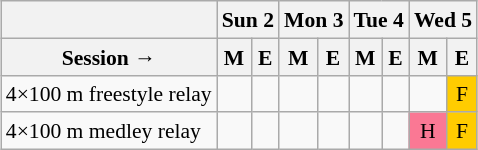<table class="wikitable" style="margin:0.5em auto; font-size:90%; line-height:1.25em; text-align:center;">
<tr>
<th></th>
<th colspan=2>Sun 2</th>
<th colspan=2>Mon 3</th>
<th colspan=2>Tue 4</th>
<th colspan=2>Wed 5</th>
</tr>
<tr>
<th>Session →</th>
<th>M</th>
<th>E</th>
<th>M</th>
<th>E</th>
<th>M</th>
<th>E</th>
<th>M</th>
<th>E</th>
</tr>
<tr>
<td align=left>4×100 m freestyle relay</td>
<td></td>
<td></td>
<td></td>
<td></td>
<td></td>
<td></td>
<td></td>
<td style="background-color:#FFCC00;">F</td>
</tr>
<tr>
<td align=left>4×100 m medley relay</td>
<td></td>
<td></td>
<td></td>
<td></td>
<td></td>
<td></td>
<td style="background-color:#FA7894;">H</td>
<td style="background-color:#FFCC00;">F</td>
</tr>
</table>
